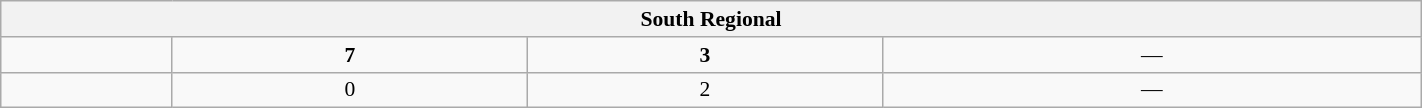<table class="wikitable" style="font-size:90%; width: 75%; text-align: center">
<tr>
<th colspan=5>South Regional</th>
</tr>
<tr>
<td><strong></strong></td>
<td><strong>7</strong></td>
<td><strong>3</strong></td>
<td>—</td>
</tr>
<tr>
<td></td>
<td>0</td>
<td>2</td>
<td>—</td>
</tr>
</table>
